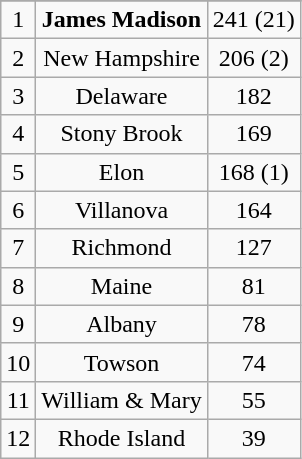<table class="wikitable">
<tr align="center">
</tr>
<tr align="center">
<td>1</td>
<td><strong>James Madison</strong></td>
<td>241 (21)</td>
</tr>
<tr align="center">
<td>2</td>
<td>New Hampshire</td>
<td>206 (2)</td>
</tr>
<tr align="center">
<td>3</td>
<td>Delaware</td>
<td>182</td>
</tr>
<tr align="center">
<td>4</td>
<td>Stony Brook</td>
<td>169</td>
</tr>
<tr align="center">
<td>5</td>
<td>Elon</td>
<td>168 (1)</td>
</tr>
<tr align="center">
<td>6</td>
<td>Villanova</td>
<td>164</td>
</tr>
<tr align="center">
<td>7</td>
<td>Richmond</td>
<td>127</td>
</tr>
<tr align="center">
<td>8</td>
<td>Maine</td>
<td>81</td>
</tr>
<tr align="center">
<td>9</td>
<td>Albany</td>
<td>78</td>
</tr>
<tr align="center">
<td>10</td>
<td>Towson</td>
<td>74</td>
</tr>
<tr align="center">
<td>11</td>
<td>William & Mary</td>
<td>55</td>
</tr>
<tr align="center">
<td>12</td>
<td>Rhode Island</td>
<td>39</td>
</tr>
</table>
